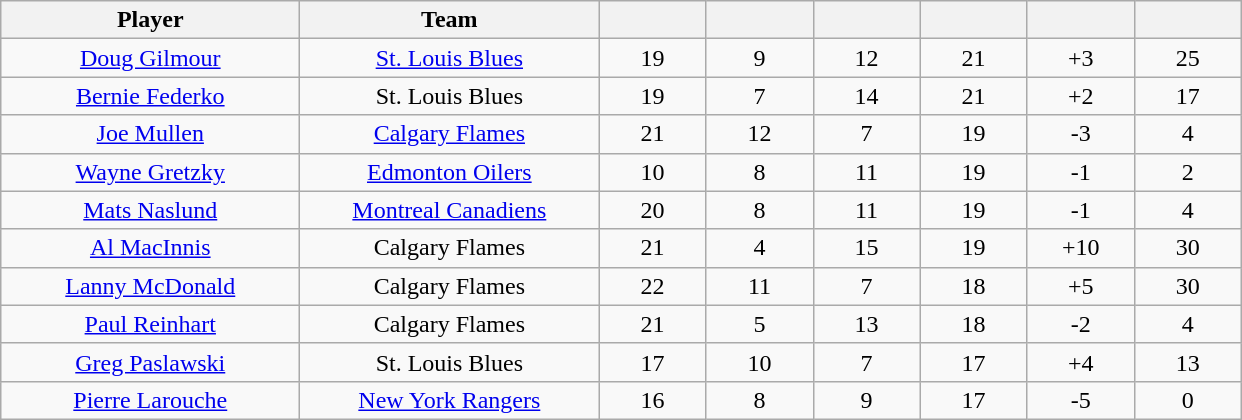<table style="padding:3px; border-spacing:0; text-align:center;" class="wikitable sortable">
<tr>
<th style="width:12em">Player</th>
<th style="width:12em">Team</th>
<th style="width:4em"></th>
<th style="width:4em"></th>
<th style="width:4em"></th>
<th style="width:4em"></th>
<th data-sort-type="number" style="width:4em"></th>
<th style="width:4em"></th>
</tr>
<tr>
<td><a href='#'>Doug Gilmour</a></td>
<td><a href='#'>St. Louis Blues</a></td>
<td>19</td>
<td>9</td>
<td>12</td>
<td>21</td>
<td>+3</td>
<td>25</td>
</tr>
<tr>
<td><a href='#'>Bernie Federko</a></td>
<td>St. Louis Blues</td>
<td>19</td>
<td>7</td>
<td>14</td>
<td>21</td>
<td>+2</td>
<td>17</td>
</tr>
<tr>
<td><a href='#'>Joe Mullen</a></td>
<td><a href='#'>Calgary Flames</a></td>
<td>21</td>
<td>12</td>
<td>7</td>
<td>19</td>
<td>-3</td>
<td>4</td>
</tr>
<tr>
<td><a href='#'>Wayne Gretzky</a></td>
<td><a href='#'>Edmonton Oilers</a></td>
<td>10</td>
<td>8</td>
<td>11</td>
<td>19</td>
<td>-1</td>
<td>2</td>
</tr>
<tr>
<td><a href='#'>Mats Naslund</a></td>
<td><a href='#'>Montreal Canadiens</a></td>
<td>20</td>
<td>8</td>
<td>11</td>
<td>19</td>
<td>-1</td>
<td>4</td>
</tr>
<tr>
<td><a href='#'>Al MacInnis</a></td>
<td>Calgary Flames</td>
<td>21</td>
<td>4</td>
<td>15</td>
<td>19</td>
<td>+10</td>
<td>30</td>
</tr>
<tr>
<td><a href='#'>Lanny McDonald</a></td>
<td>Calgary Flames</td>
<td>22</td>
<td>11</td>
<td>7</td>
<td>18</td>
<td>+5</td>
<td>30</td>
</tr>
<tr>
<td><a href='#'>Paul Reinhart</a></td>
<td>Calgary Flames</td>
<td>21</td>
<td>5</td>
<td>13</td>
<td>18</td>
<td>-2</td>
<td>4</td>
</tr>
<tr>
<td><a href='#'>Greg Paslawski</a></td>
<td>St. Louis Blues</td>
<td>17</td>
<td>10</td>
<td>7</td>
<td>17</td>
<td>+4</td>
<td>13</td>
</tr>
<tr>
<td><a href='#'>Pierre Larouche</a></td>
<td><a href='#'>New York Rangers</a></td>
<td>16</td>
<td>8</td>
<td>9</td>
<td>17</td>
<td>-5</td>
<td>0</td>
</tr>
</table>
